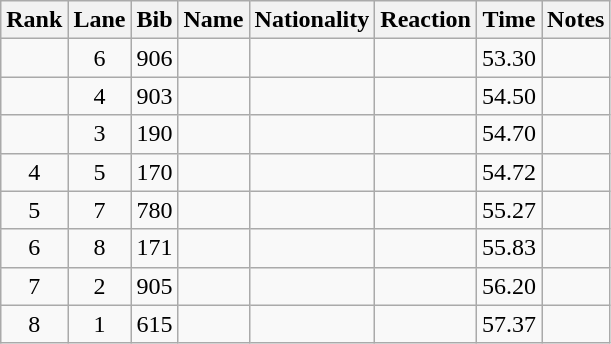<table class="wikitable sortable" style="text-align:center">
<tr>
<th>Rank</th>
<th>Lane</th>
<th>Bib</th>
<th>Name</th>
<th>Nationality</th>
<th>Reaction</th>
<th>Time</th>
<th>Notes</th>
</tr>
<tr>
<td></td>
<td>6</td>
<td>906</td>
<td align=left></td>
<td align=left></td>
<td></td>
<td>53.30</td>
<td></td>
</tr>
<tr>
<td></td>
<td>4</td>
<td>903</td>
<td align=left></td>
<td align=left></td>
<td></td>
<td>54.50</td>
<td></td>
</tr>
<tr>
<td></td>
<td>3</td>
<td>190</td>
<td align=left></td>
<td align=left></td>
<td></td>
<td>54.70</td>
<td></td>
</tr>
<tr>
<td>4</td>
<td>5</td>
<td>170</td>
<td align=left></td>
<td align=left></td>
<td></td>
<td>54.72</td>
<td></td>
</tr>
<tr>
<td>5</td>
<td>7</td>
<td>780</td>
<td align=left></td>
<td align=left></td>
<td></td>
<td>55.27</td>
<td></td>
</tr>
<tr>
<td>6</td>
<td>8</td>
<td>171</td>
<td align=left></td>
<td align=left></td>
<td></td>
<td>55.83</td>
<td></td>
</tr>
<tr>
<td>7</td>
<td>2</td>
<td>905</td>
<td align=left></td>
<td align=left></td>
<td></td>
<td>56.20</td>
<td></td>
</tr>
<tr>
<td>8</td>
<td>1</td>
<td>615</td>
<td align=left></td>
<td align=left></td>
<td></td>
<td>57.37</td>
<td></td>
</tr>
</table>
